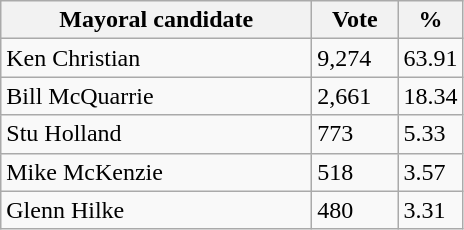<table class="wikitable">
<tr>
<th bgcolor="#DDDDFF" width="200px">Mayoral candidate</th>
<th bgcolor="#DDDDFF" width="50px">Vote</th>
<th bgcolor="#DDDDFF" width="30px">%</th>
</tr>
<tr>
<td>Ken Christian</td>
<td>9,274</td>
<td>63.91</td>
</tr>
<tr>
<td>Bill McQuarrie</td>
<td>2,661</td>
<td>18.34</td>
</tr>
<tr>
<td>Stu Holland</td>
<td>773</td>
<td>5.33</td>
</tr>
<tr>
<td>Mike McKenzie</td>
<td>518</td>
<td>3.57</td>
</tr>
<tr>
<td>Glenn Hilke</td>
<td>480</td>
<td>3.31</td>
</tr>
</table>
